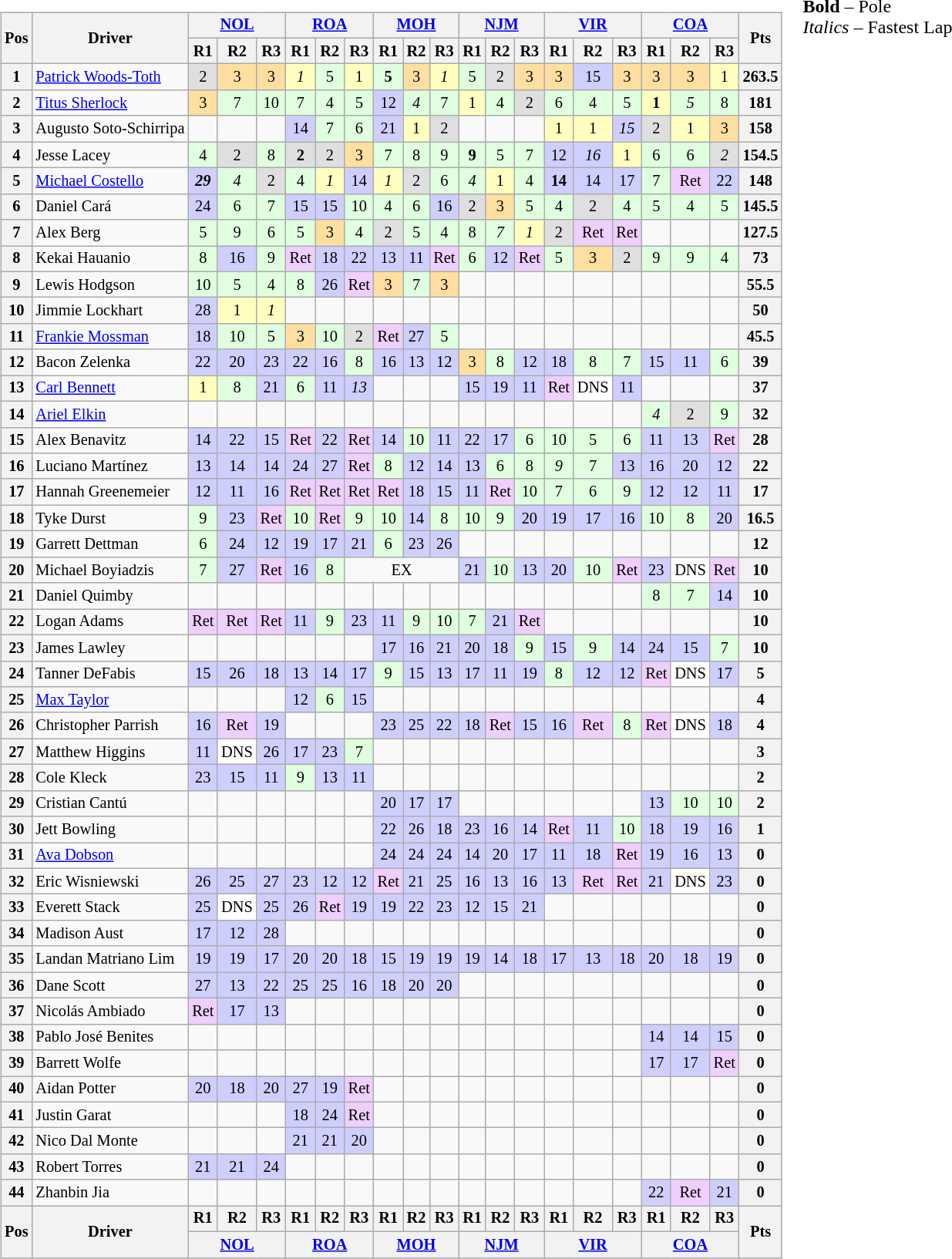<table>
<tr>
<td><br><table class="wikitable" style="font-size:85%; text-align:center">
<tr style="background:#f9f9f9">
<th rowspan=2>Pos</th>
<th rowspan=2>Driver</th>
<th colspan=3><a href='#'>NOL</a></th>
<th colspan=3><a href='#'>ROA</a></th>
<th colspan=3><a href='#'>MOH</a></th>
<th colspan=3><a href='#'>NJM</a></th>
<th colspan=3><a href='#'>VIR</a></th>
<th colspan=3><a href='#'>COA</a></th>
<th rowspan=2>Pts</th>
</tr>
<tr>
<th>R1</th>
<th>R2</th>
<th>R3</th>
<th>R1</th>
<th>R2</th>
<th>R3</th>
<th>R1</th>
<th>R2</th>
<th>R3</th>
<th>R1</th>
<th>R2</th>
<th>R3</th>
<th>R1</th>
<th>R2</th>
<th>R3</th>
<th>R1</th>
<th>R2</th>
<th>R3</th>
</tr>
<tr>
<th>1</th>
<td style="text-align:left"> <a href='#'>Patrick Woods-Toth</a></td>
<td style="background:#dfdfdf">2</td>
<td style="background:#ffdf9f">3</td>
<td style="background:#ffdf9f">3</td>
<td style="background:#ffffbf"><em>1</em></td>
<td style="background:#dfffdf">5</td>
<td style="background:#ffffbf">1</td>
<td style="background:#dfffdf"><strong>5</strong></td>
<td style="background:#ffdf9f">3</td>
<td style="background:#ffffbf"><em>1</em></td>
<td style="background:#dfffdf">5</td>
<td style="background:#dfdfdf">2</td>
<td style="background:#ffdf9f">3</td>
<td style="background:#ffdf9f">3</td>
<td style="background:#cfcfff">15</td>
<td style="background:#ffdf9f">3</td>
<td style="background:#ffdf9f">3</td>
<td style="background:#ffdf9f">3</td>
<td style="background:#ffffbf">1</td>
<th>263.5</th>
</tr>
<tr>
<th>2</th>
<td style="text-align:left"> <a href='#'>Titus Sherlock</a></td>
<td style="background:#ffdf9f">3</td>
<td style="background:#dfffdf">7</td>
<td style="background:#dfffdf">10</td>
<td style="background:#dfffdf">7</td>
<td style="background:#dfffdf">4</td>
<td style="background:#dfffdf">5</td>
<td style="background:#cfcfff">12</td>
<td style="background:#dfffdf"><em>4</em></td>
<td style="background:#dfffdf">7</td>
<td style="background:#ffffbf">1</td>
<td style="background:#dfffdf">4</td>
<td style="background:#dfdfdf">2</td>
<td style="background:#dfffdf">6</td>
<td style="background:#dfffdf">4</td>
<td style="background:#dfffdf">5</td>
<td style="background:#ffffbf"><strong>1</strong></td>
<td style="background:#dfffdf"><em>5</em></td>
<td style="background:#dfffdf">8</td>
<th>181</th>
</tr>
<tr>
<th>3</th>
<td style="text-align:left" nowrap> Augusto Soto-Schirripa</td>
<td></td>
<td></td>
<td></td>
<td style="background:#cfcfff">14</td>
<td style="background:#dfffdf">7</td>
<td style="background:#dfffdf">6</td>
<td style="background:#cfcfff">21</td>
<td style="background:#ffffbf">1</td>
<td style="background:#dfdfdf">2</td>
<td></td>
<td></td>
<td></td>
<td style="background:#ffffbf">1</td>
<td style="background:#ffffbf">1</td>
<td style="background:#cfcfff"><em>15</em></td>
<td style="background:#dfdfdf">2</td>
<td style="background:#ffffbf">1</td>
<td style="background:#ffdf9f">3</td>
<th>158</th>
</tr>
<tr>
<th>4</th>
<td style="text-align:left"> Jesse Lacey</td>
<td style="background:#dfffdf">4</td>
<td style="background:#dfdfdf">2</td>
<td style="background:#dfffdf">8</td>
<td style="background:#dfdfdf"><strong>2</strong></td>
<td style="background:#dfdfdf">2</td>
<td style="background:#ffdf9f">3</td>
<td style="background:#dfffdf">7</td>
<td style="background:#dfffdf">8</td>
<td style="background:#dfffdf">9</td>
<td style="background:#dfffdf"><strong>9</strong></td>
<td style="background:#dfffdf">5</td>
<td style="background:#dfffdf">7</td>
<td style="background:#cfcfff">12</td>
<td style="background:#cfcfff"><em>16</em></td>
<td style="background:#ffffbf">1</td>
<td style="background:#dfffdf">6</td>
<td style="background:#dfffdf">6</td>
<td style="background:#dfdfdf"><em>2</em></td>
<th>154.5</th>
</tr>
<tr>
<th>5</th>
<td style="text-align:left"> <a href='#'>Michael Costello</a></td>
<td style="background:#cfcfff"><strong><em>29</em></strong></td>
<td style="background:#dfffdf"><em>4</em></td>
<td style="background:#dfdfdf">2</td>
<td style="background:#dfffdf">4</td>
<td style="background:#ffffbf"><em>1</em></td>
<td style="background:#cfcfff">14</td>
<td style="background:#ffffbf"><em>1</em></td>
<td style="background:#dfdfdf">2</td>
<td style="background:#dfffdf">6</td>
<td style="background:#dfffdf"><em>4</em></td>
<td style="background:#ffffbf">1</td>
<td style="background:#dfffdf">4</td>
<td style="background:#cfcfff"><strong>14</strong></td>
<td style="background:#cfcfff">14</td>
<td style="background:#cfcfff">17</td>
<td style="background:#dfffdf">7</td>
<td style="background:#efcfff">Ret</td>
<td style="background:#cfcfff">22</td>
<th>148</th>
</tr>
<tr>
<th>6</th>
<td style="text-align:left"> Daniel Cará</td>
<td style="background:#cfcfff">24</td>
<td style="background:#dfffdf">6</td>
<td style="background:#dfffdf">7</td>
<td style="background:#cfcfff">15</td>
<td style="background:#cfcfff">15</td>
<td style="background:#dfffdf">10</td>
<td style="background:#dfffdf">4</td>
<td style="background:#dfffdf">6</td>
<td style="background:#cfcfff">16</td>
<td style="background:#dfdfdf">2</td>
<td style="background:#ffdf9f">3</td>
<td style="background:#dfffdf">5</td>
<td style="background:#dfffdf">4</td>
<td style="background:#dfdfdf">2</td>
<td style="background:#dfffdf">4</td>
<td style="background:#dfffdf">5</td>
<td style="background:#dfffdf">4</td>
<td style="background:#dfffdf">5</td>
<th>145.5</th>
</tr>
<tr>
<th>7</th>
<td style="text-align:left"> Alex Berg</td>
<td style="background:#dfffdf">5</td>
<td style="background:#dfffdf">9</td>
<td style="background:#dfffdf">6</td>
<td style="background:#dfffdf">5</td>
<td style="background:#ffdf9f">3</td>
<td style="background:#dfffdf">4</td>
<td style="background:#dfdfdf">2</td>
<td style="background:#dfffdf">5</td>
<td style="background:#dfffdf">4</td>
<td style="background:#dfffdf">8</td>
<td style="background:#dfffdf"><em>7</em></td>
<td style="background:#ffffbf"><em>1</em></td>
<td style="background:#dfdfdf">2</td>
<td style="background:#efcfff">Ret</td>
<td style="background:#efcfff">Ret</td>
<td></td>
<td></td>
<td></td>
<th>127.5</th>
</tr>
<tr>
<th>8</th>
<td style="text-align:left"> Kekai Hauanio</td>
<td style="background:#dfffdf">8</td>
<td style="background:#cfcfff">16</td>
<td style="background:#dfffdf">9</td>
<td style="background:#efcfff">Ret</td>
<td style="background:#cfcfff">18</td>
<td style="background:#cfcfff">22</td>
<td style="background:#cfcfff">13</td>
<td style="background:#cfcfff">11</td>
<td style="background:#efcfff">Ret</td>
<td style="background:#dfffdf">6</td>
<td style="background:#cfcfff">12</td>
<td style="background:#efcfff">Ret</td>
<td style="background:#dfffdf">5</td>
<td style="background:#ffdf9f">3</td>
<td style="background:#dfdfdf">2</td>
<td style="background:#dfffdf">9</td>
<td style="background:#dfffdf">9</td>
<td style="background:#dfffdf">4</td>
<th>73</th>
</tr>
<tr>
<th>9</th>
<td style="text-align:left"> Lewis Hodgson</td>
<td style="background:#dfffdf">10</td>
<td style="background:#dfffdf">5</td>
<td style="background:#dfffdf">4</td>
<td style="background:#dfffdf">8</td>
<td style="background:#cfcfff">26</td>
<td style="background:#efcfff">Ret</td>
<td style="background:#ffdf9f">3</td>
<td style="background:#dfffdf">7</td>
<td style="background:#ffdf9f">3</td>
<td></td>
<td></td>
<td></td>
<td></td>
<td></td>
<td></td>
<td></td>
<td></td>
<td></td>
<th>55.5</th>
</tr>
<tr>
<th>10</th>
<td style="text-align:left"> Jimmie Lockhart</td>
<td style="background:#cfcfff">28</td>
<td style="background:#ffffbf">1</td>
<td style="background:#ffffbf"><em>1</em></td>
<td></td>
<td></td>
<td></td>
<td></td>
<td></td>
<td></td>
<td></td>
<td></td>
<td></td>
<td></td>
<td></td>
<td></td>
<td></td>
<td></td>
<td></td>
<th>50</th>
</tr>
<tr>
<th>11</th>
<td style="text-align:left"> <a href='#'>Frankie Mossman</a></td>
<td style="background:#cfcfff">18</td>
<td style="background:#dfffdf">10</td>
<td style="background:#dfffdf">5</td>
<td style="background:#ffdf9f">3</td>
<td style="background:#dfffdf">10</td>
<td style="background:#dfdfdf">2</td>
<td style="background:#efcfff">Ret</td>
<td style="background:#cfcfff">27</td>
<td style="background:#dfffdf">5</td>
<td></td>
<td></td>
<td></td>
<td></td>
<td></td>
<td></td>
<td></td>
<td></td>
<td></td>
<th>45.5</th>
</tr>
<tr>
<th>12</th>
<td style="text-align:left"> Bacon Zelenka</td>
<td style="background:#cfcfff">22</td>
<td style="background:#cfcfff">20</td>
<td style="background:#cfcfff">23</td>
<td style="background:#cfcfff">22</td>
<td style="background:#cfcfff">16</td>
<td style="background:#dfffdf">8</td>
<td style="background:#cfcfff">16</td>
<td style="background:#cfcfff">13</td>
<td style="background:#cfcfff">12</td>
<td style="background:#ffdf9f">3</td>
<td style="background:#dfffdf">8</td>
<td style="background:#cfcfff">12</td>
<td style="background:#cfcfff">18</td>
<td style="background:#dfffdf">8</td>
<td style="background:#dfffdf">7</td>
<td style="background:#cfcfff">15</td>
<td style="background:#cfcfff">11</td>
<td style="background:#dfffdf">6</td>
<th>39</th>
</tr>
<tr>
<th>13</th>
<td style="text-align:left"> <a href='#'>Carl Bennett</a></td>
<td style="background:#ffffbf">1</td>
<td style="background:#dfffdf">8</td>
<td style="background:#cfcfff">21</td>
<td style="background:#dfffdf">6</td>
<td style="background:#cfcfff">11</td>
<td style="background:#cfcfff"><em>13</em></td>
<td></td>
<td></td>
<td></td>
<td style="background:#cfcfff">15</td>
<td style="background:#cfcfff">19</td>
<td style="background:#cfcfff">11</td>
<td style="background:#efcfff">Ret</td>
<td style="background:#ffffff">DNS</td>
<td style="background:#cfcfff">11</td>
<td></td>
<td></td>
<td></td>
<th>37</th>
</tr>
<tr>
<th>14</th>
<td style="text-align:left"> <a href='#'>Ariel Elkin</a></td>
<td></td>
<td></td>
<td></td>
<td></td>
<td></td>
<td></td>
<td></td>
<td></td>
<td></td>
<td></td>
<td></td>
<td></td>
<td></td>
<td></td>
<td></td>
<td style="background:#dfffdf"><em>4</em></td>
<td style="background:#dfdfdf">2</td>
<td style="background:#dfffdf">9</td>
<th>32</th>
</tr>
<tr>
<th>15</th>
<td style="text-align:left"> Alex Benavitz</td>
<td style="background:#cfcfff">14</td>
<td style="background:#cfcfff">22</td>
<td style="background:#cfcfff">15</td>
<td style="background:#efcfff">Ret</td>
<td style="background:#cfcfff">22</td>
<td style="background:#efcfff">Ret</td>
<td style="background:#cfcfff">14</td>
<td style="background:#dfffdf">10</td>
<td style="background:#cfcfff">11</td>
<td style="background:#cfcfff">22</td>
<td style="background:#cfcfff">17</td>
<td style="background:#dfffdf">6</td>
<td style="background:#dfffdf">10</td>
<td style="background:#dfffdf">5</td>
<td style="background:#dfffdf">6</td>
<td style="background:#cfcfff">11</td>
<td style="background:#cfcfff">13</td>
<td style="background:#efcfff">Ret</td>
<th>28</th>
</tr>
<tr>
<th>16</th>
<td style="text-align:left"> Luciano Martínez</td>
<td style="background:#cfcfff">13</td>
<td style="background:#cfcfff">14</td>
<td style="background:#cfcfff">14</td>
<td style="background:#cfcfff">24</td>
<td style="background:#cfcfff">27</td>
<td style="background:#efcfff">Ret</td>
<td style="background:#dfffdf">8</td>
<td style="background:#cfcfff">12</td>
<td style="background:#cfcfff">14</td>
<td style="background:#cfcfff">13</td>
<td style="background:#dfffdf">6</td>
<td style="background:#dfffdf">8</td>
<td style="background:#dfffdf"><em>9</em></td>
<td style="background:#dfffdf">7</td>
<td style="background:#cfcfff">13</td>
<td style="background:#cfcfff">16</td>
<td style="background:#cfcfff">20</td>
<td style="background:#cfcfff">12</td>
<th>22</th>
</tr>
<tr>
<th>17</th>
<td style="text-align:left"> Hannah Greenemeier</td>
<td style="background:#cfcfff">12</td>
<td style="background:#cfcfff">11</td>
<td style="background:#cfcfff">16</td>
<td style="background:#efcfff">Ret</td>
<td style="background:#efcfff">Ret</td>
<td style="background:#efcfff">Ret</td>
<td style="background:#efcfff">Ret</td>
<td style="background:#cfcfff">18</td>
<td style="background:#cfcfff">15</td>
<td style="background:#cfcfff">11</td>
<td style="background:#efcfff">Ret</td>
<td style="background:#dfffdf">10</td>
<td style="background:#dfffdf">7</td>
<td style="background:#dfffdf">6</td>
<td style="background:#dfffdf">9</td>
<td style="background:#cfcfff">12</td>
<td style="background:#cfcfff">12</td>
<td style="background:#cfcfff">11</td>
<th>17</th>
</tr>
<tr>
<th>18</th>
<td style="text-align:left"> Tyke Durst</td>
<td style="background:#dfffdf">9</td>
<td style="background:#cfcfff">23</td>
<td style="background:#efcfff">Ret</td>
<td style="background:#dfffdf">10</td>
<td style="background:#efcfff">Ret</td>
<td style="background:#dfffdf">9</td>
<td style="background:#dfffdf">10</td>
<td style="background:#cfcfff">14</td>
<td style="background:#dfffdf">8</td>
<td style="background:#dfffdf">10</td>
<td style="background:#dfffdf">9</td>
<td style="background:#cfcfff">20</td>
<td style="background:#cfcfff">19</td>
<td style="background:#cfcfff">17</td>
<td style="background:#cfcfff">16</td>
<td style="background:#dfffdf">10</td>
<td style="background:#dfffdf">8</td>
<td style="background:#cfcfff">20</td>
<th>16.5</th>
</tr>
<tr>
<th>19</th>
<td style="text-align:left"> Garrett Dettman</td>
<td style="background:#dfffdf">6</td>
<td style="background:#cfcfff">24</td>
<td style="background:#cfcfff">12</td>
<td style="background:#cfcfff">19</td>
<td style="background:#cfcfff">17</td>
<td style="background:#cfcfff">21</td>
<td style="background:#dfffdf">6</td>
<td style="background:#cfcfff">23</td>
<td style="background:#cfcfff">26</td>
<td></td>
<td></td>
<td></td>
<td></td>
<td></td>
<td></td>
<td></td>
<td></td>
<td></td>
<th>12</th>
</tr>
<tr>
<th>20</th>
<td style="text-align:left"> Michael Boyiadzis</td>
<td style="background:#dfffdf">7</td>
<td style="background:#cfcfff">27</td>
<td style="background:#efcfff">Ret</td>
<td style="background:#cfcfff">16</td>
<td style="background:#dfffdf">8</td>
<td colspan=4>EX</td>
<td style="background:#cfcfff">21</td>
<td style="background:#dfffdf">10</td>
<td style="background:#cfcfff">13</td>
<td style="background:#cfcfff">20</td>
<td style="background:#dfffdf">10</td>
<td style="background:#efcfff">Ret</td>
<td style="background:#cfcfff">23</td>
<td style="background:#ffffff">DNS</td>
<td style="background:#efcfff">Ret</td>
<th>10</th>
</tr>
<tr>
<th>21</th>
<td style="text-align:left"> Daniel Quimby</td>
<td></td>
<td></td>
<td></td>
<td></td>
<td></td>
<td></td>
<td></td>
<td></td>
<td></td>
<td></td>
<td></td>
<td></td>
<td></td>
<td></td>
<td></td>
<td style="background:#dfffdf">8</td>
<td style="background:#dfffdf">7</td>
<td style="background:#cfcfff">14</td>
<th>10</th>
</tr>
<tr>
<th>22</th>
<td style="text-align:left"> Logan Adams</td>
<td style="background:#efcfff">Ret</td>
<td style="background:#efcfff">Ret</td>
<td style="background:#efcfff">Ret</td>
<td style="background:#cfcfff">11</td>
<td style="background:#dfffdf">9</td>
<td style="background:#cfcfff">23</td>
<td style="background:#cfcfff">11</td>
<td style="background:#dfffdf">9</td>
<td style="background:#dfffdf">10</td>
<td style="background:#dfffdf">7</td>
<td style="background:#cfcfff">21</td>
<td style="background:#efcfff">Ret</td>
<td></td>
<td></td>
<td></td>
<td></td>
<td></td>
<td></td>
<th>10</th>
</tr>
<tr>
<th>23</th>
<td style="text-align:left"> James Lawley</td>
<td></td>
<td></td>
<td></td>
<td></td>
<td></td>
<td></td>
<td style="background:#cfcfff">17</td>
<td style="background:#cfcfff">16</td>
<td style="background:#cfcfff">21</td>
<td style="background:#cfcfff">20</td>
<td style="background:#cfcfff">18</td>
<td style="background:#dfffdf">9</td>
<td style="background:#cfcfff">15</td>
<td style="background:#dfffdf">9</td>
<td style="background:#cfcfff">14</td>
<td style="background:#cfcfff">24</td>
<td style="background:#cfcfff">15</td>
<td style="background:#dfffdf">7</td>
<th>10</th>
</tr>
<tr>
<th>24</th>
<td style="text-align:left"> Tanner DeFabis</td>
<td style="background:#cfcfff">15</td>
<td style="background:#cfcfff">26</td>
<td style="background:#cfcfff">18</td>
<td style="background:#cfcfff">13</td>
<td style="background:#cfcfff">14</td>
<td style="background:#cfcfff">17</td>
<td style="background:#dfffdf">9</td>
<td style="background:#cfcfff">15</td>
<td style="background:#cfcfff">13</td>
<td style="background:#cfcfff">17</td>
<td style="background:#cfcfff">11</td>
<td style="background:#cfcfff">19</td>
<td style="background:#dfffdf">8</td>
<td style="background:#cfcfff">12</td>
<td style="background:#cfcfff">12</td>
<td style="background:#efcfff">Ret</td>
<td style="background:#ffffff">DNS</td>
<td style="background:#cfcfff">17</td>
<th>5</th>
</tr>
<tr>
<th>25</th>
<td style="text-align:left"> <a href='#'>Max Taylor</a></td>
<td></td>
<td></td>
<td></td>
<td style="background:#cfcfff">12</td>
<td style="background:#dfffdf">6</td>
<td style="background:#cfcfff">15</td>
<td></td>
<td></td>
<td></td>
<td></td>
<td></td>
<td></td>
<td></td>
<td></td>
<td></td>
<td></td>
<td></td>
<td></td>
<th>4</th>
</tr>
<tr>
<th>26</th>
<td style="text-align:left"> Christopher Parrish</td>
<td style="background:#cfcfff">16</td>
<td style="background:#efcfff">Ret</td>
<td style="background:#cfcfff">19</td>
<td></td>
<td></td>
<td></td>
<td style="background:#cfcfff">23</td>
<td style="background:#cfcfff">25</td>
<td style="background:#cfcfff">22</td>
<td style="background:#cfcfff">18</td>
<td style="background:#efcfff">Ret</td>
<td style="background:#cfcfff">15</td>
<td style="background:#cfcfff">16</td>
<td style="background:#efcfff">Ret</td>
<td style="background:#dfffdf">8</td>
<td style="background:#efcfff">Ret</td>
<td style="background:#ffffff">DNS</td>
<td style="background:#cfcfff">18</td>
<th>4</th>
</tr>
<tr>
<th>27</th>
<td style="text-align:left"> Matthew Higgins</td>
<td style="background:#cfcfff">11</td>
<td style="background:#ffffff">DNS</td>
<td style="background:#cfcfff">26</td>
<td style="background:#cfcfff">17</td>
<td style="background:#cfcfff">23</td>
<td style="background:#dfffdf">7</td>
<td></td>
<td></td>
<td></td>
<td></td>
<td></td>
<td></td>
<td></td>
<td></td>
<td></td>
<td></td>
<td></td>
<td></td>
<th>3</th>
</tr>
<tr>
<th>28</th>
<td style="text-align:left"> Cole Kleck</td>
<td style="background:#cfcfff">23</td>
<td style="background:#cfcfff">15</td>
<td style="background:#cfcfff">11</td>
<td style="background:#dfffdf">9</td>
<td style="background:#cfcfff">13</td>
<td style="background:#cfcfff">11</td>
<td></td>
<td></td>
<td></td>
<td></td>
<td></td>
<td></td>
<td></td>
<td></td>
<td></td>
<td></td>
<td></td>
<td></td>
<th>2</th>
</tr>
<tr>
<th>29</th>
<td style="text-align:left"> Cristian Cantú</td>
<td></td>
<td></td>
<td></td>
<td></td>
<td></td>
<td></td>
<td style="background:#cfcfff">20</td>
<td style="background:#cfcfff">17</td>
<td style="background:#cfcfff">17</td>
<td></td>
<td></td>
<td></td>
<td></td>
<td></td>
<td></td>
<td style="background:#cfcfff">13</td>
<td style="background:#dfffdf">10</td>
<td style="background:#dfffdf">10</td>
<th>2</th>
</tr>
<tr>
<th>30</th>
<td style="text-align:left"> Jett Bowling</td>
<td></td>
<td></td>
<td></td>
<td></td>
<td></td>
<td></td>
<td style="background:#cfcfff">22</td>
<td style="background:#cfcfff">26</td>
<td style="background:#cfcfff">18</td>
<td style="background:#cfcfff">23</td>
<td style="background:#cfcfff">16</td>
<td style="background:#cfcfff">14</td>
<td style="background:#efcfff">Ret</td>
<td style="background:#cfcfff">11</td>
<td style="background:#dfffdf">10</td>
<td style="background:#cfcfff">18</td>
<td style="background:#cfcfff">19</td>
<td style="background:#cfcfff">16</td>
<th>1</th>
</tr>
<tr>
<th>31</th>
<td style="text-align:left"> <a href='#'>Ava Dobson</a></td>
<td></td>
<td></td>
<td></td>
<td></td>
<td></td>
<td></td>
<td style="background:#cfcfff">24</td>
<td style="background:#cfcfff">24</td>
<td style="background:#cfcfff">24</td>
<td style="background:#cfcfff">14</td>
<td style="background:#cfcfff">20</td>
<td style="background:#cfcfff">17</td>
<td style="background:#cfcfff">11</td>
<td style="background:#cfcfff">18</td>
<td style="background:#efcfff">Ret</td>
<td style="background:#cfcfff">19</td>
<td style="background:#cfcfff">16</td>
<td style="background:#cfcfff">13</td>
<th>0</th>
</tr>
<tr>
<th>32</th>
<td style="text-align:left"> Eric Wisniewski</td>
<td style="background:#cfcfff">26</td>
<td style="background:#cfcfff">25</td>
<td style="background:#cfcfff">27</td>
<td style="background:#cfcfff">23</td>
<td style="background:#cfcfff">12</td>
<td style="background:#cfcfff">12</td>
<td style="background:#efcfff">Ret</td>
<td style="background:#cfcfff">21</td>
<td style="background:#cfcfff">25</td>
<td style="background:#cfcfff">16</td>
<td style="background:#cfcfff">13</td>
<td style="background:#cfcfff">16</td>
<td style="background:#cfcfff">13</td>
<td style="background:#efcfff">Ret</td>
<td style="background:#efcfff">Ret</td>
<td style="background:#cfcfff">21</td>
<td style="background:#ffffff">DNS</td>
<td style="background:#cfcfff">23</td>
<th>0</th>
</tr>
<tr>
<th>33</th>
<td style="text-align:left"> Everett Stack</td>
<td style="background:#cfcfff">25</td>
<td style="background:#ffffff">DNS</td>
<td style="background:#cfcfff">25</td>
<td style="background:#cfcfff">26</td>
<td style="background:#efcfff">Ret</td>
<td style="background:#cfcfff">19</td>
<td style="background:#cfcfff">19</td>
<td style="background:#cfcfff">22</td>
<td style="background:#cfcfff">23</td>
<td style="background:#cfcfff">12</td>
<td style="background:#cfcfff">15</td>
<td style="background:#cfcfff">21</td>
<td></td>
<td></td>
<td></td>
<td></td>
<td></td>
<td></td>
<th>0</th>
</tr>
<tr>
<th>34</th>
<td style="text-align:left"> Madison Aust</td>
<td style="background:#cfcfff">17</td>
<td style="background:#cfcfff">12</td>
<td style="background:#cfcfff">28</td>
<td></td>
<td></td>
<td></td>
<td></td>
<td></td>
<td></td>
<td></td>
<td></td>
<td></td>
<td></td>
<td></td>
<td></td>
<td></td>
<td></td>
<td></td>
<th>0</th>
</tr>
<tr>
<th>35</th>
<td style="text-align:left" nowrap=""> Landan Matriano Lim</td>
<td style="background:#cfcfff">19</td>
<td style="background:#cfcfff">19</td>
<td style="background:#cfcfff">17</td>
<td style="background:#cfcfff">20</td>
<td style="background:#cfcfff">20</td>
<td style="background:#cfcfff">18</td>
<td style="background:#cfcfff">15</td>
<td style="background:#cfcfff">19</td>
<td style="background:#cfcfff">19</td>
<td style="background:#cfcfff">19</td>
<td style="background:#cfcfff">14</td>
<td style="background:#cfcfff">18</td>
<td style="background:#cfcfff">17</td>
<td style="background:#cfcfff">13</td>
<td style="background:#cfcfff">18</td>
<td style="background:#cfcfff">20</td>
<td style="background:#cfcfff">18</td>
<td style="background:#cfcfff">19</td>
<th>0</th>
</tr>
<tr>
<th>36</th>
<td style="text-align:left"> Dane Scott</td>
<td style="background:#cfcfff">27</td>
<td style="background:#cfcfff">13</td>
<td style="background:#cfcfff">22</td>
<td style="background:#cfcfff">25</td>
<td style="background:#cfcfff">25</td>
<td style="background:#cfcfff">16</td>
<td style="background:#cfcfff">18</td>
<td style="background:#cfcfff">20</td>
<td style="background:#cfcfff">20</td>
<td></td>
<td></td>
<td></td>
<td></td>
<td></td>
<td></td>
<td></td>
<td></td>
<td></td>
<th>0</th>
</tr>
<tr>
<th>37</th>
<td style="text-align:left"> Nicolás Ambiado</td>
<td style="background:#efcfff">Ret</td>
<td style="background:#cfcfff">17</td>
<td style="background:#cfcfff">13</td>
<td></td>
<td></td>
<td></td>
<td></td>
<td></td>
<td></td>
<td></td>
<td></td>
<td></td>
<td></td>
<td></td>
<td></td>
<td></td>
<td></td>
<td></td>
<th>0</th>
</tr>
<tr>
<th>38</th>
<td style="text-align:left"> Pablo José Benites</td>
<td></td>
<td></td>
<td></td>
<td></td>
<td></td>
<td></td>
<td></td>
<td></td>
<td></td>
<td></td>
<td></td>
<td></td>
<td></td>
<td></td>
<td></td>
<td style="background:#cfcfff">14</td>
<td style="background:#cfcfff">14</td>
<td style="background:#cfcfff">15</td>
<th>0</th>
</tr>
<tr>
<th>39</th>
<td style="text-align:left"> Barrett Wolfe</td>
<td></td>
<td></td>
<td></td>
<td></td>
<td></td>
<td></td>
<td></td>
<td></td>
<td></td>
<td></td>
<td></td>
<td></td>
<td></td>
<td></td>
<td></td>
<td style="background:#cfcfff">17</td>
<td style="background:#cfcfff">17</td>
<td style="background:#efcfff">Ret</td>
<th>0</th>
</tr>
<tr>
<th>40</th>
<td style="text-align:left"> Aidan Potter</td>
<td style="background:#cfcfff">20</td>
<td style="background:#cfcfff">18</td>
<td style="background:#cfcfff">20</td>
<td style="background:#cfcfff">27</td>
<td style="background:#cfcfff">19</td>
<td style="background:#efcfff">Ret</td>
<td></td>
<td></td>
<td></td>
<td></td>
<td></td>
<td></td>
<td></td>
<td></td>
<td></td>
<td></td>
<td></td>
<td></td>
<th>0</th>
</tr>
<tr>
<th>41</th>
<td style="text-align:left"> Justin Garat</td>
<td></td>
<td></td>
<td></td>
<td style="background:#cfcfff">18</td>
<td style="background:#cfcfff">24</td>
<td style="background:#efcfff">Ret</td>
<td></td>
<td></td>
<td></td>
<td></td>
<td></td>
<td></td>
<td></td>
<td></td>
<td></td>
<td></td>
<td></td>
<td></td>
<th>0</th>
</tr>
<tr>
<th>42</th>
<td style="text-align:left"> Nico Dal Monte</td>
<td></td>
<td></td>
<td></td>
<td style="background:#cfcfff">21</td>
<td style="background:#cfcfff">21</td>
<td style="background:#cfcfff">20</td>
<td></td>
<td></td>
<td></td>
<td></td>
<td></td>
<td></td>
<td></td>
<td></td>
<td></td>
<td></td>
<td></td>
<td></td>
<th>0</th>
</tr>
<tr>
<th>43</th>
<td style="text-align:left"> Robert Torres</td>
<td style="background:#cfcfff">21</td>
<td style="background:#cfcfff">21</td>
<td style="background:#cfcfff">24</td>
<td></td>
<td></td>
<td></td>
<td></td>
<td></td>
<td></td>
<td></td>
<td></td>
<td></td>
<td></td>
<td></td>
<td></td>
<td></td>
<td></td>
<td></td>
<th>0</th>
</tr>
<tr>
<th>44</th>
<td style="text-align:left"> Zhanbin Jia</td>
<td></td>
<td></td>
<td></td>
<td></td>
<td></td>
<td></td>
<td></td>
<td></td>
<td></td>
<td></td>
<td></td>
<td></td>
<td></td>
<td></td>
<td></td>
<td style="background:#cfcfff">22</td>
<td style="background:#efcfff">Ret</td>
<td style="background:#cfcfff">21</td>
<th>0</th>
</tr>
<tr>
<th rowspan=2>Pos</th>
<th rowspan=2>Driver</th>
<th>R1</th>
<th>R2</th>
<th>R3</th>
<th>R1</th>
<th>R2</th>
<th>R3</th>
<th>R1</th>
<th>R2</th>
<th>R3</th>
<th>R1</th>
<th>R2</th>
<th>R3</th>
<th>R1</th>
<th>R2</th>
<th>R3</th>
<th>R1</th>
<th>R2</th>
<th>R3</th>
<th rowspan=2>Pts</th>
</tr>
<tr>
<th colspan=3><a href='#'>NOL</a></th>
<th colspan=3><a href='#'>ROA</a></th>
<th colspan=3><a href='#'>MOH</a></th>
<th colspan=3><a href='#'>NJM</a></th>
<th colspan=3><a href='#'>VIR</a></th>
<th colspan=3><a href='#'>COA</a></th>
</tr>
</table>
</td>
<td style="vertical-align:top"><br> <span><strong>Bold</strong> – Pole<br><em>Italics</em> – Fastest Lap</span></td>
</tr>
</table>
